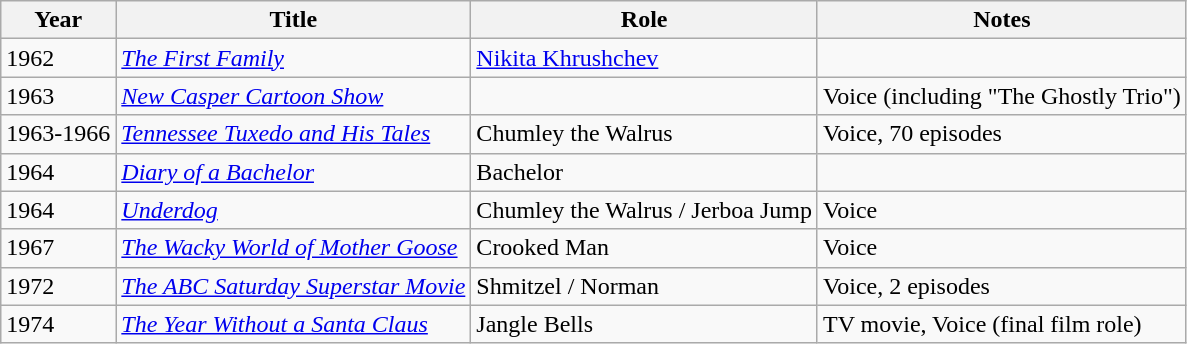<table class="wikitable">
<tr>
<th>Year</th>
<th>Title</th>
<th>Role</th>
<th>Notes</th>
</tr>
<tr>
<td>1962</td>
<td><em><a href='#'>The First Family</a></em></td>
<td><a href='#'>Nikita Khrushchev</a></td>
<td></td>
</tr>
<tr>
<td>1963</td>
<td><em><a href='#'>New Casper Cartoon Show</a></em></td>
<td></td>
<td>Voice (including "The Ghostly Trio")</td>
</tr>
<tr>
<td>1963-1966</td>
<td><em><a href='#'>Tennessee Tuxedo and His Tales</a></em></td>
<td>Chumley the Walrus</td>
<td>Voice, 70 episodes</td>
</tr>
<tr>
<td>1964</td>
<td><em><a href='#'>Diary of a Bachelor</a></em></td>
<td>Bachelor</td>
<td></td>
</tr>
<tr>
<td>1964</td>
<td><em><a href='#'>Underdog</a></em></td>
<td>Chumley the Walrus / Jerboa Jump</td>
<td>Voice</td>
</tr>
<tr>
<td>1967</td>
<td><em><a href='#'>The Wacky World of Mother Goose</a></em></td>
<td>Crooked Man</td>
<td>Voice</td>
</tr>
<tr>
<td>1972</td>
<td><em><a href='#'>The ABC Saturday Superstar Movie</a></em></td>
<td>Shmitzel / Norman</td>
<td>Voice, 2 episodes</td>
</tr>
<tr>
<td>1974</td>
<td><em><a href='#'>The Year Without a Santa Claus</a></em></td>
<td>Jangle Bells</td>
<td>TV movie, Voice (final film role)</td>
</tr>
</table>
